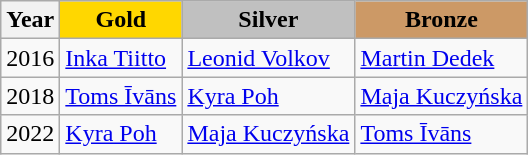<table class="wikitable">
<tr>
<th>Year</th>
<th style=background-color:gold>Gold</th>
<th style=background-color:silver>Silver</th>
<th style=background-color:#c96>Bronze</th>
</tr>
<tr>
<td>2016</td>
<td> <a href='#'>Inka Tiitto</a></td>
<td> <a href='#'>Leonid Volkov</a></td>
<td> <a href='#'>Martin Dedek</a></td>
</tr>
<tr>
<td>2018</td>
<td> <a href='#'>Toms Īvāns</a></td>
<td> <a href='#'>Kyra Poh</a></td>
<td> <a href='#'>Maja Kuczyńska</a></td>
</tr>
<tr>
<td>2022</td>
<td> <a href='#'>Kyra Poh</a></td>
<td> <a href='#'>Maja Kuczyńska</a></td>
<td> <a href='#'>Toms Īvāns</a></td>
</tr>
</table>
